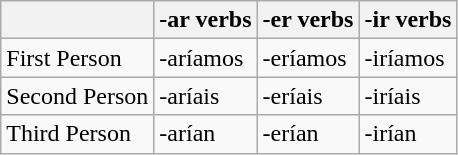<table class="wikitable">
<tr>
<th></th>
<th>-ar verbs</th>
<th>-er verbs</th>
<th>-ir verbs</th>
</tr>
<tr>
<td>First Person</td>
<td>-aríamos</td>
<td>-eríamos</td>
<td>-iríamos</td>
</tr>
<tr>
<td>Second Person</td>
<td>-aríais</td>
<td>-eríais</td>
<td>-iríais</td>
</tr>
<tr>
<td>Third Person</td>
<td>-arían</td>
<td>-erían</td>
<td>-irían</td>
</tr>
</table>
